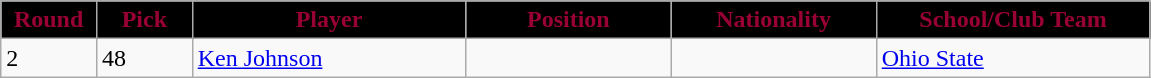<table class="wikitable sortable sortable">
<tr>
<th style="background:#000000;color:#903;" width="7%">Round</th>
<th style="background:#000000;color:#903;" width="7%">Pick</th>
<th style="background:#000000;color:#903;" width="20%">Player</th>
<th style="background:#000000;color:#903;" width="15%">Position</th>
<th style="background:#000000;color:#903;" width="15%">Nationality</th>
<th style="background:#000000;color:#903;" width="20%">School/Club Team</th>
</tr>
<tr>
<td>2</td>
<td>48</td>
<td><a href='#'>Ken Johnson</a></td>
<td></td>
<td></td>
<td><a href='#'>Ohio State</a></td>
</tr>
</table>
